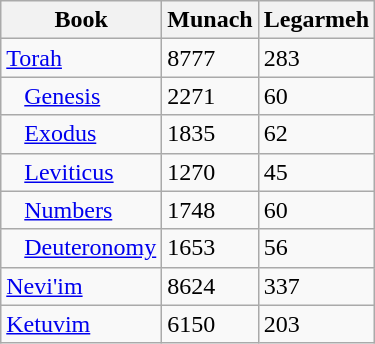<table class="wikitable">
<tr>
<th><strong>Book</strong></th>
<th>Munach</th>
<th>Legarmeh</th>
</tr>
<tr>
<td><a href='#'>Torah</a></td>
<td>8777</td>
<td>283</td>
</tr>
<tr>
<td>   <a href='#'>Genesis</a></td>
<td>2271</td>
<td>60</td>
</tr>
<tr>
<td>   <a href='#'>Exodus</a></td>
<td>1835</td>
<td>62</td>
</tr>
<tr>
<td>   <a href='#'>Leviticus</a></td>
<td>1270</td>
<td>45</td>
</tr>
<tr>
<td>   <a href='#'>Numbers</a></td>
<td>1748</td>
<td>60</td>
</tr>
<tr>
<td>   <a href='#'>Deuteronomy</a></td>
<td>1653</td>
<td>56</td>
</tr>
<tr>
<td><a href='#'>Nevi'im</a></td>
<td>8624</td>
<td>337</td>
</tr>
<tr>
<td><a href='#'>Ketuvim</a></td>
<td>6150</td>
<td>203</td>
</tr>
</table>
